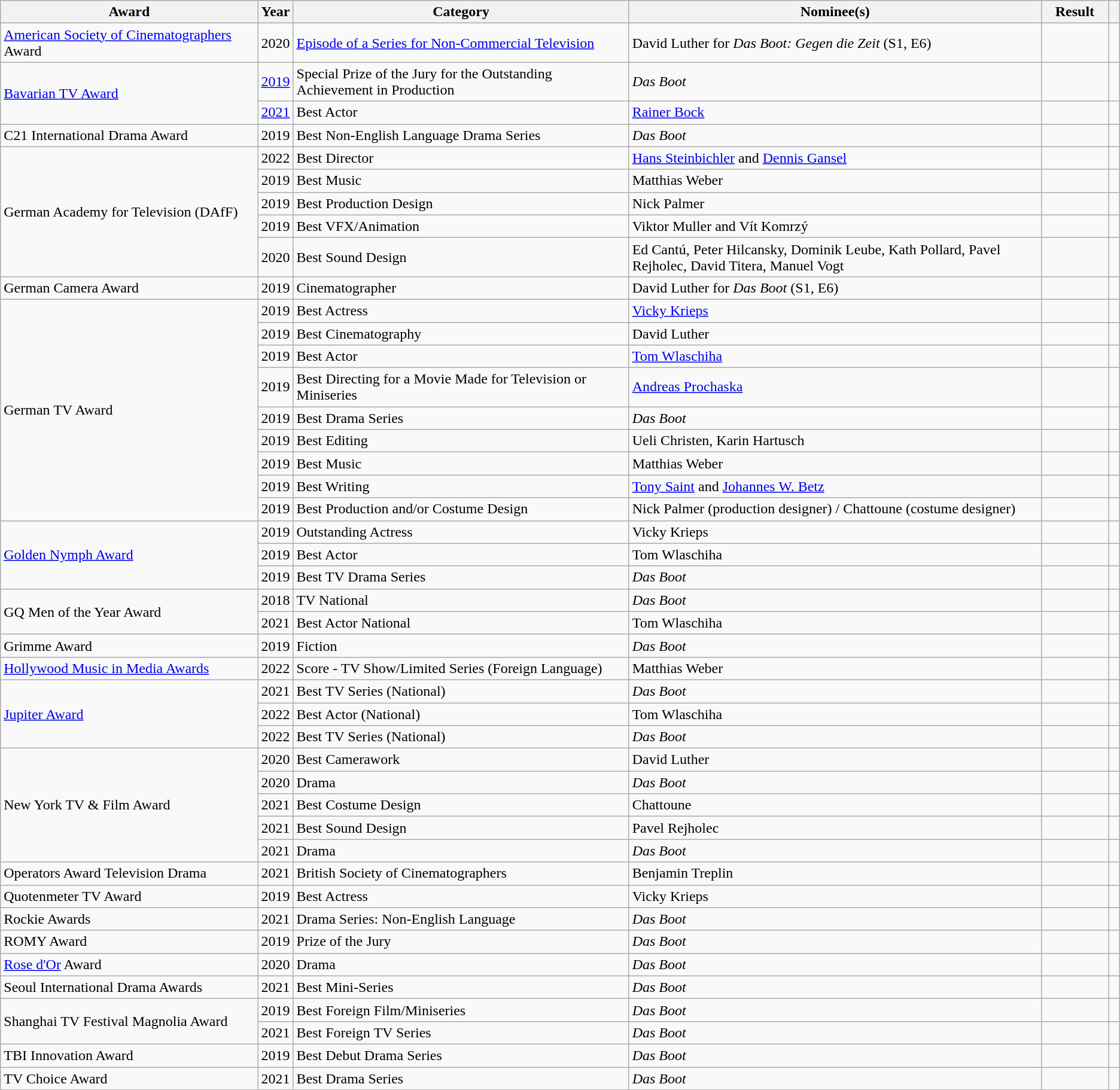<table class="wikitable sortable">
<tr>
<th scope="col" style="width:23%;">Award</th>
<th scope="col" style="width:3%;">Year</th>
<th scope="col" style="width:30%;">Category</th>
<th>Nominee(s)</th>
<th scope="col" style="width:6%;">Result</th>
<th scope="col" class="unsortable" style="width:1%;"></th>
</tr>
<tr>
<td><a href='#'>American Society of Cinematographers</a> Award</td>
<td>2020</td>
<td><a href='#'>Episode of a Series for Non-Commercial Television</a></td>
<td>David Luther for <em>Das Boot: Gegen die Zeit</em> (S1, E6)</td>
<td></td>
<td></td>
</tr>
<tr>
<td rowspan=2><a href='#'>Bavarian TV Award</a></td>
<td><a href='#'>2019</a></td>
<td>Special Prize of the Jury for the Outstanding Achievement in Production</td>
<td><em>Das Boot</em></td>
<td></td>
<td></td>
</tr>
<tr>
<td><a href='#'>2021</a></td>
<td>Best Actor</td>
<td><a href='#'>Rainer Bock</a></td>
<td></td>
<td></td>
</tr>
<tr>
<td>C21 International Drama Award</td>
<td>2019</td>
<td>Best Non-English Language Drama Series</td>
<td><em>Das Boot</em></td>
<td></td>
<td></td>
</tr>
<tr>
<td rowspan=5>German Academy for Television (DAfF)</td>
<td>2022</td>
<td>Best Director</td>
<td><a href='#'>Hans Steinbichler</a> and <a href='#'>Dennis Gansel</a></td>
<td></td>
<td></td>
</tr>
<tr>
<td>2019</td>
<td>Best Music</td>
<td>Matthias Weber</td>
<td></td>
<td></td>
</tr>
<tr>
<td>2019</td>
<td>Best Production Design</td>
<td>Nick Palmer</td>
<td></td>
<td></td>
</tr>
<tr>
<td>2019</td>
<td>Best VFX/Animation</td>
<td>Viktor Muller and Vít Komrzý</td>
<td></td>
<td></td>
</tr>
<tr>
<td>2020</td>
<td>Best Sound Design</td>
<td>Ed Cantú, Peter Hilcansky, Dominik Leube, Kath Pollard, Pavel Rejholec, David Titera, Manuel Vogt</td>
<td></td>
<td></td>
</tr>
<tr>
<td>German Camera Award</td>
<td>2019</td>
<td>Cinematographer</td>
<td>David Luther for <em>Das Boot</em> (S1, E6)</td>
<td></td>
<td></td>
</tr>
<tr>
<td rowspan=9>German TV Award</td>
<td>2019</td>
<td>Best Actress</td>
<td><a href='#'>Vicky Krieps</a></td>
<td></td>
<td></td>
</tr>
<tr>
<td>2019</td>
<td>Best Cinematography</td>
<td>David Luther</td>
<td></td>
<td></td>
</tr>
<tr>
<td>2019</td>
<td>Best Actor</td>
<td><a href='#'>Tom Wlaschiha</a></td>
<td></td>
<td></td>
</tr>
<tr>
<td>2019</td>
<td>Best Directing for a Movie Made for Television or Miniseries</td>
<td><a href='#'>Andreas Prochaska</a></td>
<td></td>
<td></td>
</tr>
<tr>
<td>2019</td>
<td>Best Drama Series</td>
<td><em>Das Boot</em></td>
<td></td>
<td></td>
</tr>
<tr>
<td>2019</td>
<td>Best Editing</td>
<td>Ueli Christen, Karin Hartusch</td>
<td></td>
<td></td>
</tr>
<tr>
<td>2019</td>
<td>Best Music</td>
<td>Matthias Weber</td>
<td></td>
<td></td>
</tr>
<tr>
<td>2019</td>
<td>Best Writing</td>
<td><a href='#'>Tony Saint</a> and <a href='#'>Johannes W. Betz</a></td>
<td></td>
<td></td>
</tr>
<tr>
<td>2019</td>
<td>Best Production and/or Costume Design</td>
<td>Nick Palmer (production designer) / Chattoune (costume designer)</td>
<td></td>
<td></td>
</tr>
<tr>
<td rowspan=3><a href='#'>Golden Nymph Award</a></td>
<td>2019</td>
<td>Outstanding Actress</td>
<td>Vicky Krieps</td>
<td></td>
<td></td>
</tr>
<tr>
<td>2019</td>
<td>Best Actor</td>
<td>Tom Wlaschiha</td>
<td></td>
<td></td>
</tr>
<tr>
<td>2019</td>
<td>Best TV Drama Series</td>
<td><em>Das Boot</em></td>
<td></td>
<td></td>
</tr>
<tr>
<td rowspan=2>GQ Men of the Year Award</td>
<td>2018</td>
<td>TV National</td>
<td><em>Das Boot</em></td>
<td></td>
<td></td>
</tr>
<tr>
<td>2021</td>
<td>Best Actor National</td>
<td>Tom Wlaschiha</td>
<td></td>
<td></td>
</tr>
<tr>
<td>Grimme Award</td>
<td>2019</td>
<td>Fiction</td>
<td><em>Das Boot</em></td>
<td></td>
<td></td>
</tr>
<tr>
<td><a href='#'>Hollywood Music in Media Awards</a></td>
<td>2022</td>
<td>Score - TV Show/Limited Series (Foreign Language)</td>
<td>Matthias Weber</td>
<td></td>
<td></td>
</tr>
<tr>
<td rowspan=3><a href='#'>Jupiter Award</a></td>
<td>2021</td>
<td>Best TV Series (National)</td>
<td><em>Das Boot</em></td>
<td></td>
<td></td>
</tr>
<tr>
<td>2022</td>
<td>Best Actor (National)</td>
<td>Tom Wlaschiha</td>
<td></td>
<td></td>
</tr>
<tr>
<td>2022</td>
<td>Best TV Series (National)</td>
<td><em>Das Boot</em></td>
<td></td>
<td></td>
</tr>
<tr>
<td rowspan=5>New York TV & Film Award</td>
<td>2020</td>
<td>Best Camerawork</td>
<td>David Luther</td>
<td></td>
<td></td>
</tr>
<tr>
<td>2020</td>
<td>Drama</td>
<td><em>Das Boot</em></td>
<td></td>
<td></td>
</tr>
<tr>
<td>2021</td>
<td>Best Costume Design</td>
<td>Chattoune</td>
<td></td>
<td></td>
</tr>
<tr>
<td>2021</td>
<td>Best Sound Design</td>
<td>Pavel Rejholec</td>
<td></td>
<td></td>
</tr>
<tr>
<td>2021</td>
<td>Drama</td>
<td><em>Das Boot</em></td>
<td></td>
<td></td>
</tr>
<tr>
<td>Operators Award Television Drama</td>
<td>2021</td>
<td>British Society of Cinematographers</td>
<td>Benjamin Treplin</td>
<td></td>
<td></td>
</tr>
<tr>
<td>Quotenmeter TV Award</td>
<td>2019</td>
<td>Best Actress</td>
<td>Vicky Krieps</td>
<td></td>
<td></td>
</tr>
<tr>
<td>Rockie Awards</td>
<td>2021</td>
<td>Drama Series: Non-English Language</td>
<td><em>Das Boot</em></td>
<td></td>
<td></td>
</tr>
<tr>
<td>ROMY Award</td>
<td>2019</td>
<td>Prize of the Jury</td>
<td><em>Das Boot</em></td>
<td></td>
<td></td>
</tr>
<tr>
<td><a href='#'>Rose d'Or</a> Award</td>
<td>2020</td>
<td>Drama</td>
<td><em>Das Boot</em></td>
<td></td>
<td></td>
</tr>
<tr>
<td>Seoul International Drama Awards</td>
<td>2021</td>
<td>Best Mini-Series</td>
<td><em>Das Boot</em></td>
<td></td>
<td></td>
</tr>
<tr>
<td rowspan=2>Shanghai TV Festival Magnolia Award</td>
<td>2019</td>
<td>Best Foreign Film/Miniseries</td>
<td><em>Das Boot</em></td>
<td></td>
<td></td>
</tr>
<tr>
<td>2021</td>
<td>Best Foreign TV Series</td>
<td><em>Das Boot</em></td>
<td></td>
<td></td>
</tr>
<tr>
<td>TBI Innovation Award</td>
<td>2019</td>
<td>Best Debut Drama Series</td>
<td><em>Das Boot</em></td>
<td></td>
<td></td>
</tr>
<tr>
<td>TV Choice Award</td>
<td>2021</td>
<td>Best Drama Series</td>
<td><em>Das Boot</em></td>
<td></td>
<td></td>
</tr>
</table>
